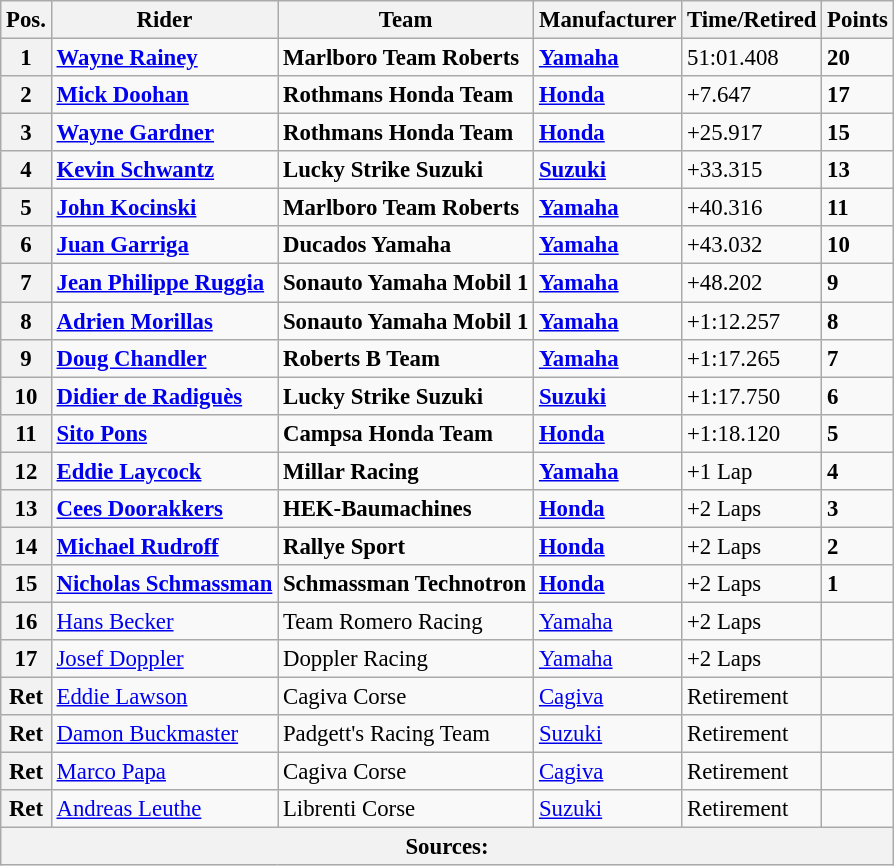<table class="wikitable" style="font-size: 95%;">
<tr>
<th>Pos.</th>
<th>Rider</th>
<th>Team</th>
<th>Manufacturer</th>
<th>Time/Retired</th>
<th>Points</th>
</tr>
<tr>
<th>1</th>
<td> <strong><a href='#'>Wayne Rainey</a></strong></td>
<td><strong>Marlboro Team Roberts</strong></td>
<td><strong><a href='#'>Yamaha</a></strong></td>
<td>51:01.408</td>
<td><strong>20</strong></td>
</tr>
<tr>
<th>2</th>
<td> <strong><a href='#'>Mick Doohan</a></strong></td>
<td><strong>Rothmans Honda Team</strong></td>
<td><strong><a href='#'>Honda</a></strong></td>
<td>+7.647</td>
<td><strong>17</strong></td>
</tr>
<tr>
<th>3</th>
<td> <strong><a href='#'>Wayne Gardner</a></strong></td>
<td><strong>Rothmans Honda Team</strong></td>
<td><strong><a href='#'>Honda</a></strong></td>
<td>+25.917</td>
<td><strong>15</strong></td>
</tr>
<tr>
<th>4</th>
<td> <strong><a href='#'>Kevin Schwantz</a></strong></td>
<td><strong>Lucky Strike Suzuki</strong></td>
<td><strong><a href='#'>Suzuki</a></strong></td>
<td>+33.315</td>
<td><strong>13</strong></td>
</tr>
<tr>
<th>5</th>
<td> <strong><a href='#'>John Kocinski</a></strong></td>
<td><strong>Marlboro Team Roberts</strong></td>
<td><strong><a href='#'>Yamaha</a></strong></td>
<td>+40.316</td>
<td><strong>11</strong></td>
</tr>
<tr>
<th>6</th>
<td> <strong><a href='#'>Juan Garriga</a></strong></td>
<td><strong>Ducados Yamaha</strong></td>
<td><strong><a href='#'>Yamaha</a></strong></td>
<td>+43.032</td>
<td><strong>10</strong></td>
</tr>
<tr>
<th>7</th>
<td> <strong><a href='#'>Jean Philippe Ruggia</a></strong></td>
<td><strong>Sonauto Yamaha Mobil 1</strong></td>
<td><strong><a href='#'>Yamaha</a></strong></td>
<td>+48.202</td>
<td><strong>9</strong></td>
</tr>
<tr>
<th>8</th>
<td> <strong><a href='#'>Adrien Morillas</a></strong></td>
<td><strong>Sonauto Yamaha Mobil 1</strong></td>
<td><strong><a href='#'>Yamaha</a></strong></td>
<td>+1:12.257</td>
<td><strong>8</strong></td>
</tr>
<tr>
<th>9</th>
<td> <strong><a href='#'>Doug Chandler</a></strong></td>
<td><strong>Roberts B Team</strong></td>
<td><strong><a href='#'>Yamaha</a></strong></td>
<td>+1:17.265</td>
<td><strong>7</strong></td>
</tr>
<tr>
<th>10</th>
<td> <strong><a href='#'>Didier de Radiguès</a></strong></td>
<td><strong> 	Lucky Strike Suzuki</strong></td>
<td><strong><a href='#'>Suzuki</a></strong></td>
<td>+1:17.750</td>
<td><strong>6</strong></td>
</tr>
<tr>
<th>11</th>
<td> <strong><a href='#'>Sito Pons</a></strong></td>
<td><strong>Campsa Honda Team</strong></td>
<td><strong><a href='#'>Honda</a></strong></td>
<td>+1:18.120</td>
<td><strong>5</strong></td>
</tr>
<tr>
<th>12</th>
<td> <strong><a href='#'>Eddie Laycock</a></strong></td>
<td><strong>Millar Racing</strong></td>
<td><strong><a href='#'>Yamaha</a></strong></td>
<td>+1 Lap</td>
<td><strong>4</strong></td>
</tr>
<tr>
<th>13</th>
<td> <strong><a href='#'>Cees Doorakkers</a></strong></td>
<td><strong>HEK-Baumachines</strong></td>
<td><strong><a href='#'>Honda</a></strong></td>
<td>+2 Laps</td>
<td><strong>3</strong></td>
</tr>
<tr>
<th>14</th>
<td> <strong><a href='#'>Michael Rudroff</a></strong></td>
<td><strong>Rallye Sport</strong></td>
<td><strong><a href='#'>Honda</a></strong></td>
<td>+2 Laps</td>
<td><strong>2</strong></td>
</tr>
<tr>
<th>15</th>
<td> <strong><a href='#'>Nicholas Schmassman</a></strong></td>
<td><strong>Schmassman Technotron</strong></td>
<td><strong><a href='#'>Honda</a></strong></td>
<td>+2 Laps</td>
<td><strong>1</strong></td>
</tr>
<tr>
<th>16</th>
<td> <a href='#'>Hans Becker</a></td>
<td>Team Romero Racing</td>
<td><a href='#'>Yamaha</a></td>
<td>+2 Laps</td>
<td></td>
</tr>
<tr>
<th>17</th>
<td> <a href='#'>Josef Doppler</a></td>
<td>Doppler Racing</td>
<td><a href='#'>Yamaha</a></td>
<td>+2 Laps</td>
<td></td>
</tr>
<tr>
<th>Ret</th>
<td> <a href='#'>Eddie Lawson</a></td>
<td>Cagiva Corse</td>
<td><a href='#'>Cagiva</a></td>
<td>Retirement</td>
<td></td>
</tr>
<tr>
<th>Ret</th>
<td> <a href='#'>Damon Buckmaster</a></td>
<td>Padgett's Racing Team</td>
<td><a href='#'>Suzuki</a></td>
<td>Retirement</td>
<td></td>
</tr>
<tr>
<th>Ret</th>
<td> <a href='#'>Marco Papa</a></td>
<td>Cagiva Corse</td>
<td><a href='#'>Cagiva</a></td>
<td>Retirement</td>
<td></td>
</tr>
<tr>
<th>Ret</th>
<td> <a href='#'>Andreas Leuthe</a></td>
<td>Librenti Corse</td>
<td><a href='#'>Suzuki</a></td>
<td>Retirement</td>
<td></td>
</tr>
<tr>
<th colspan=8>Sources:</th>
</tr>
</table>
